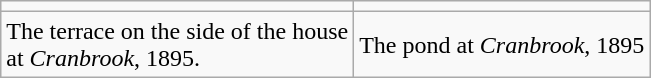<table class="wikitable" border="1">
<tr>
<td></td>
<td></td>
</tr>
<tr>
<td>The terrace on the side of the house<br>at <em>Cranbrook</em>, 1895.</td>
<td>The pond at <em>Cranbrook</em>, 1895</td>
</tr>
</table>
